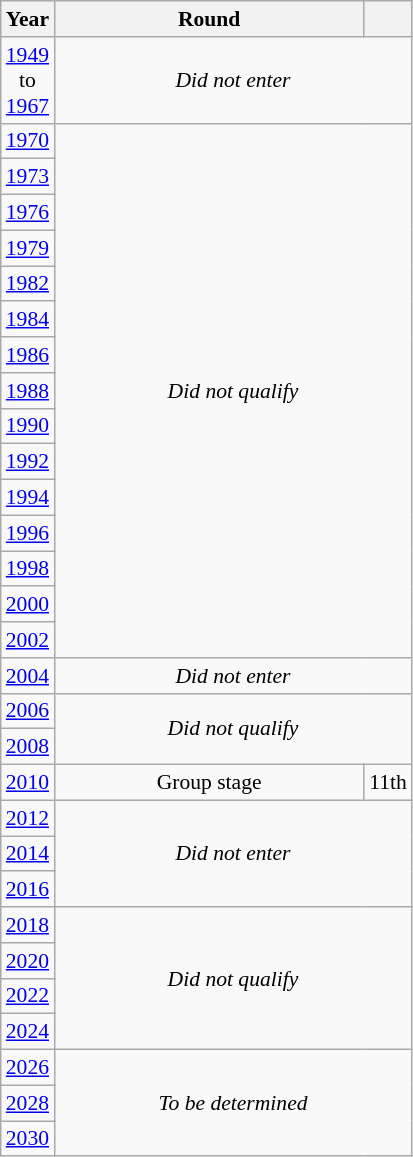<table class="wikitable" style="text-align: center; font-size:90%">
<tr>
<th>Year</th>
<th style="width:200px">Round</th>
<th></th>
</tr>
<tr>
<td><a href='#'>1949</a><br>to<br><a href='#'>1967</a></td>
<td colspan="2"><em>Did not enter</em></td>
</tr>
<tr>
<td><a href='#'>1970</a></td>
<td colspan="2" rowspan="15"><em>Did not qualify</em></td>
</tr>
<tr>
<td><a href='#'>1973</a></td>
</tr>
<tr>
<td><a href='#'>1976</a></td>
</tr>
<tr>
<td><a href='#'>1979</a></td>
</tr>
<tr>
<td><a href='#'>1982</a></td>
</tr>
<tr>
<td><a href='#'>1984</a></td>
</tr>
<tr>
<td><a href='#'>1986</a></td>
</tr>
<tr>
<td><a href='#'>1988</a></td>
</tr>
<tr>
<td><a href='#'>1990</a></td>
</tr>
<tr>
<td><a href='#'>1992</a></td>
</tr>
<tr>
<td><a href='#'>1994</a></td>
</tr>
<tr>
<td><a href='#'>1996</a></td>
</tr>
<tr>
<td><a href='#'>1998</a></td>
</tr>
<tr>
<td><a href='#'>2000</a></td>
</tr>
<tr>
<td><a href='#'>2002</a></td>
</tr>
<tr>
<td><a href='#'>2004</a></td>
<td colspan="2"><em>Did not enter</em></td>
</tr>
<tr>
<td><a href='#'>2006</a></td>
<td colspan="2" rowspan="2"><em>Did not qualify</em></td>
</tr>
<tr>
<td><a href='#'>2008</a></td>
</tr>
<tr>
<td><a href='#'>2010</a></td>
<td>Group stage</td>
<td>11th</td>
</tr>
<tr>
<td><a href='#'>2012</a></td>
<td colspan="2" rowspan="3"><em>Did not enter</em></td>
</tr>
<tr>
<td><a href='#'>2014</a></td>
</tr>
<tr>
<td><a href='#'>2016</a></td>
</tr>
<tr>
<td><a href='#'>2018</a></td>
<td colspan="2" rowspan="4"><em>Did not qualify</em></td>
</tr>
<tr>
<td><a href='#'>2020</a></td>
</tr>
<tr>
<td><a href='#'>2022</a></td>
</tr>
<tr>
<td><a href='#'>2024</a></td>
</tr>
<tr>
<td><a href='#'>2026</a></td>
<td colspan="2" rowspan="3"><em>To be determined</em></td>
</tr>
<tr>
<td><a href='#'>2028</a></td>
</tr>
<tr>
<td><a href='#'>2030</a></td>
</tr>
</table>
